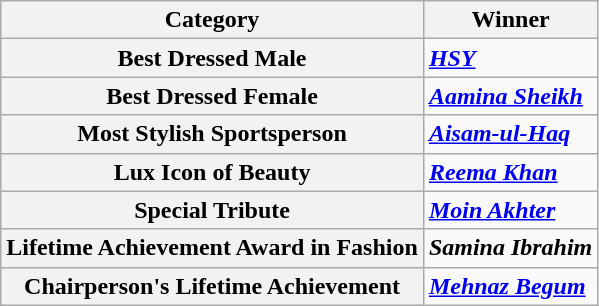<table class="wikitable sortable plainrowheaders">
<tr>
<th scope="col">Category</th>
<th scope="col">Winner</th>
</tr>
<tr>
<th>Best Dressed Male</th>
<td><strong><em><a href='#'>HSY</a></em></strong></td>
</tr>
<tr>
<th>Best Dressed Female</th>
<td><strong><em><a href='#'>Aamina Sheikh</a></em></strong></td>
</tr>
<tr>
<th>Most Stylish Sportsperson</th>
<td><strong><em><a href='#'>Aisam-ul-Haq</a></em></strong></td>
</tr>
<tr>
<th>Lux Icon of Beauty</th>
<td><strong><em><a href='#'>Reema Khan</a></em></strong></td>
</tr>
<tr>
<th>Special Tribute</th>
<td><strong><em><a href='#'>Moin Akhter</a></em></strong></td>
</tr>
<tr>
<th><strong>Lifetime Achievement Award in Fashion</strong></th>
<td><strong><em>Samina Ibrahim</em></strong></td>
</tr>
<tr>
<th><strong>Chairperson's Lifetime Achievement</strong></th>
<td><strong><em><a href='#'>Mehnaz Begum</a></em></strong></td>
</tr>
</table>
